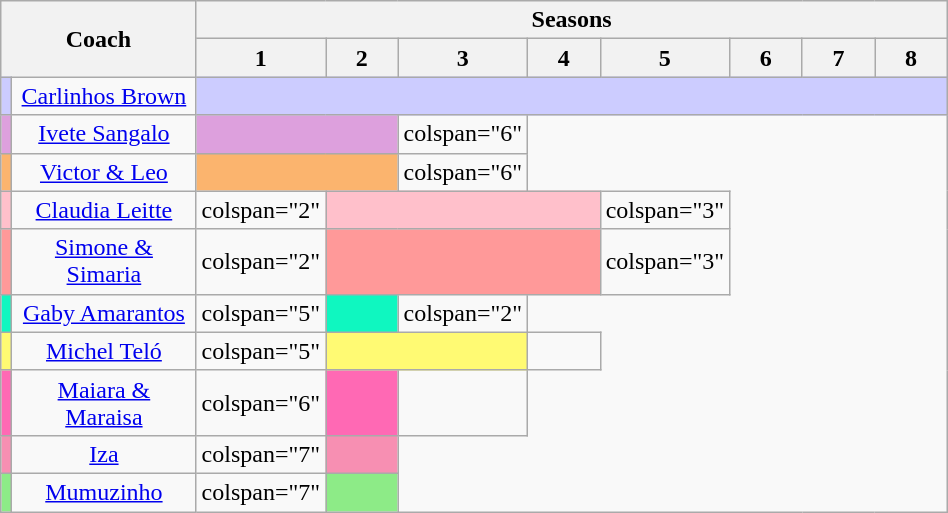<table class="wikitable" style="text-align:center; width:50%">
<tr>
<th rowspan="2" colspan="2" width="21%">Coach</th>
<th colspan="8">Seasons</th>
</tr>
<tr>
<th width="8%">1</th>
<th width="8%">2</th>
<th width="8%">3</th>
<th width="8%">4</th>
<th width="8%">5</th>
<th width="8%">6</th>
<th width="8%">7</th>
<th width="8%">8</th>
</tr>
<tr>
<td bgcolor="#ccf"></td>
<td><a href='#'>Carlinhos Brown</a></td>
<td colspan="8" bgcolor="#ccf"></td>
</tr>
<tr>
<td bgcolor="#dda0dd"></td>
<td><a href='#'>Ivete Sangalo</a></td>
<td colspan="2" bgcolor="#dda0dd"></td>
<td>colspan="6" </td>
</tr>
<tr>
<td bgcolor="#fbb46e"></td>
<td><a href='#'>Victor & Leo</a></td>
<td colspan="2" bgcolor="#fbb46e"></td>
<td>colspan="6" </td>
</tr>
<tr>
<td bgcolor="pink"></td>
<td><a href='#'>Claudia Leitte</a></td>
<td>colspan="2" </td>
<td colspan="3" bgcolor="pink"></td>
<td>colspan="3" </td>
</tr>
<tr>
<td bgcolor="#ff9999"></td>
<td><a href='#'>Simone & Simaria</a></td>
<td>colspan="2" </td>
<td colspan="3" bgcolor="#ff9999"></td>
<td>colspan="3" </td>
</tr>
<tr>
<td bgcolor="#0ff7c0"></td>
<td><a href='#'>Gaby Amarantos</a></td>
<td>colspan="5" </td>
<td colspan="1" bgcolor="#0ff7c0"></td>
<td>colspan="2" </td>
</tr>
<tr>
<td bgcolor="#fffa73"></td>
<td><a href='#'>Michel Teló</a></td>
<td>colspan="5" </td>
<td colspan="2" bgcolor="#fffa73"></td>
<td></td>
</tr>
<tr>
<td bgcolor="#ff69b4"></td>
<td><a href='#'>Maiara & Maraisa</a></td>
<td>colspan="6" </td>
<td colspan="1" bgcolor="#ff69b4"></td>
<td></td>
</tr>
<tr>
<td bgcolor="#f78fb2"></td>
<td><a href='#'>Iza</a></td>
<td>colspan="7" </td>
<td colspan="1" bgcolor="#f78fb2"></td>
</tr>
<tr>
<td bgcolor="#8deb87"></td>
<td><a href='#'>Mumuzinho</a></td>
<td>colspan="7" </td>
<td colspan="1" bgcolor="#8deb87"></td>
</tr>
</table>
